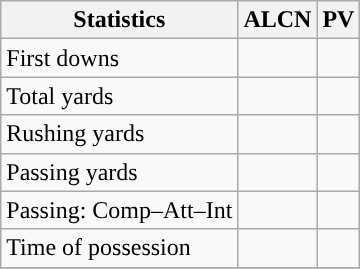<table class="wikitable" style="float: left;">
<tr>
<th>Statistics</th>
<th>ALCN</th>
<th>PV</th>
</tr>
<tr>
<td>First downs</td>
<td></td>
<td></td>
</tr>
<tr>
<td>Total yards</td>
<td></td>
<td></td>
</tr>
<tr>
<td>Rushing yards</td>
<td></td>
<td></td>
</tr>
<tr>
<td>Passing yards</td>
<td></td>
<td></td>
</tr>
<tr>
<td>Passing: Comp–Att–Int</td>
<td></td>
<td></td>
</tr>
<tr>
<td>Time of possession</td>
<td></td>
<td></td>
</tr>
<tr>
</tr>
</table>
